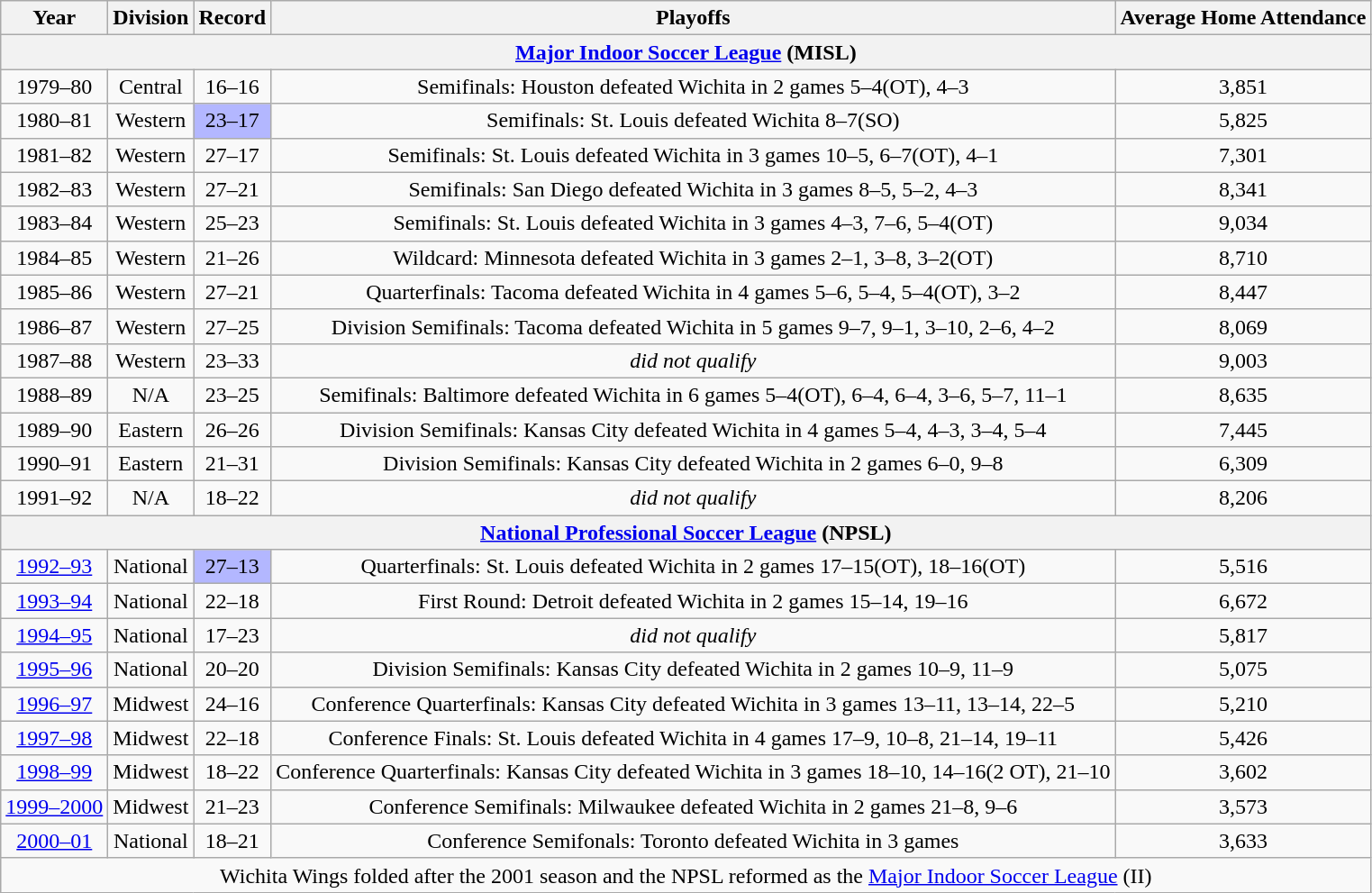<table class="wikitable" style="text-align:center">
<tr>
<th>Year</th>
<th>Division</th>
<th>Record</th>
<th>Playoffs</th>
<th>Average Home Attendance</th>
</tr>
<tr>
<th colspan=5><a href='#'>Major Indoor Soccer League</a> (MISL)</th>
</tr>
<tr>
<td>1979–80</td>
<td>Central</td>
<td>16–16</td>
<td>Semifinals: Houston defeated Wichita in 2 games 5–4(OT), 4–3</td>
<td>3,851</td>
</tr>
<tr>
<td>1980–81</td>
<td>Western</td>
<td bgcolor="B3B7FF">23–17</td>
<td>Semifinals: St. Louis defeated Wichita 8–7(SO)</td>
<td>5,825</td>
</tr>
<tr>
<td>1981–82</td>
<td>Western</td>
<td>27–17</td>
<td>Semifinals: St. Louis defeated Wichita in 3 games 10–5, 6–7(OT), 4–1</td>
<td>7,301</td>
</tr>
<tr>
<td>1982–83</td>
<td>Western</td>
<td>27–21</td>
<td>Semifinals: San Diego defeated Wichita in 3 games 8–5, 5–2, 4–3</td>
<td>8,341</td>
</tr>
<tr>
<td>1983–84</td>
<td>Western</td>
<td>25–23</td>
<td>Semifinals: St. Louis defeated Wichita in 3 games 4–3, 7–6, 5–4(OT)</td>
<td>9,034</td>
</tr>
<tr>
<td>1984–85</td>
<td>Western</td>
<td>21–26</td>
<td>Wildcard: Minnesota defeated Wichita in 3 games 2–1, 3–8, 3–2(OT)</td>
<td>8,710</td>
</tr>
<tr>
<td>1985–86</td>
<td>Western</td>
<td>27–21</td>
<td>Quarterfinals: Tacoma defeated Wichita in 4 games 5–6, 5–4, 5–4(OT), 3–2</td>
<td>8,447</td>
</tr>
<tr>
<td>1986–87</td>
<td>Western</td>
<td>27–25</td>
<td>Division Semifinals: Tacoma defeated Wichita in 5 games 9–7, 9–1, 3–10, 2–6, 4–2</td>
<td>8,069</td>
</tr>
<tr>
<td>1987–88</td>
<td>Western</td>
<td>23–33</td>
<td><em>did not qualify</em></td>
<td>9,003</td>
</tr>
<tr>
<td>1988–89</td>
<td>N/A</td>
<td>23–25</td>
<td>Semifinals: Baltimore defeated Wichita in 6 games 5–4(OT), 6–4, 6–4, 3–6, 5–7, 11–1</td>
<td>8,635</td>
</tr>
<tr>
<td>1989–90</td>
<td>Eastern</td>
<td>26–26</td>
<td>Division Semifinals: Kansas City defeated Wichita in 4 games 5–4, 4–3, 3–4, 5–4</td>
<td>7,445</td>
</tr>
<tr>
<td>1990–91</td>
<td>Eastern</td>
<td>21–31</td>
<td>Division Semifinals: Kansas City defeated Wichita in 2 games 6–0, 9–8</td>
<td>6,309</td>
</tr>
<tr>
<td>1991–92</td>
<td>N/A</td>
<td>18–22</td>
<td><em>did not qualify</em></td>
<td>8,206</td>
</tr>
<tr>
<th colspan=5><a href='#'>National Professional Soccer League</a> (NPSL)</th>
</tr>
<tr>
<td><a href='#'>1992–93</a></td>
<td>National</td>
<td bgcolor="B3B7FF">27–13</td>
<td>Quarterfinals: St. Louis defeated Wichita in 2 games 17–15(OT), 18–16(OT)</td>
<td>5,516</td>
</tr>
<tr>
<td><a href='#'>1993–94</a></td>
<td>National</td>
<td>22–18</td>
<td>First Round: Detroit defeated Wichita in 2 games 15–14, 19–16</td>
<td>6,672</td>
</tr>
<tr>
<td><a href='#'>1994–95</a></td>
<td>National</td>
<td>17–23</td>
<td><em>did not qualify</em></td>
<td>5,817</td>
</tr>
<tr>
<td><a href='#'>1995–96</a></td>
<td>National</td>
<td>20–20</td>
<td>Division Semifinals: Kansas City defeated Wichita in 2 games 10–9, 11–9</td>
<td>5,075</td>
</tr>
<tr>
<td><a href='#'>1996–97</a></td>
<td>Midwest</td>
<td>24–16</td>
<td>Conference Quarterfinals: Kansas City defeated Wichita in 3 games 13–11, 13–14, 22–5</td>
<td>5,210</td>
</tr>
<tr>
<td><a href='#'>1997–98</a></td>
<td>Midwest</td>
<td>22–18</td>
<td>Conference Finals: St. Louis defeated Wichita in 4 games 17–9, 10–8, 21–14, 19–11</td>
<td>5,426</td>
</tr>
<tr>
<td><a href='#'>1998–99</a></td>
<td>Midwest</td>
<td>18–22</td>
<td>Conference Quarterfinals: Kansas City defeated Wichita in 3 games 18–10, 14–16(2 OT), 21–10</td>
<td>3,602</td>
</tr>
<tr>
<td><a href='#'>1999–2000</a></td>
<td>Midwest</td>
<td>21–23</td>
<td>Conference Semifinals: Milwaukee defeated Wichita in 2 games 21–8, 9–6</td>
<td>3,573</td>
</tr>
<tr>
<td><a href='#'>2000–01</a></td>
<td>National</td>
<td>18–21</td>
<td>Conference Semifonals: Toronto defeated Wichita in 3 games</td>
<td>3,633</td>
</tr>
<tr>
<td colspan=5>Wichita Wings folded after the 2001 season and the NPSL reformed as the <a href='#'>Major Indoor Soccer League</a> (II)</td>
</tr>
</table>
